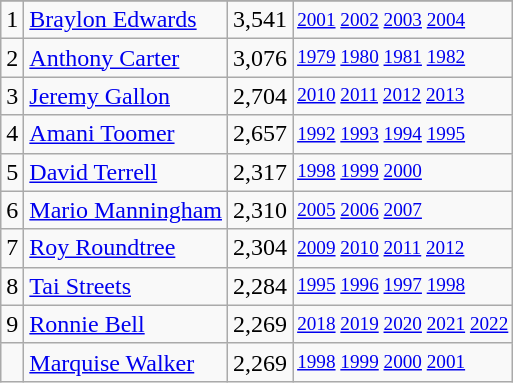<table class="wikitable">
<tr>
</tr>
<tr>
<td>1</td>
<td><a href='#'>Braylon Edwards</a></td>
<td>3,541</td>
<td style="font-size:80%;"><a href='#'>2001</a> <a href='#'>2002</a> <a href='#'>2003</a> <a href='#'>2004</a></td>
</tr>
<tr>
<td>2</td>
<td><a href='#'>Anthony Carter</a></td>
<td>3,076</td>
<td style="font-size:80%;"><a href='#'>1979</a> <a href='#'>1980</a> <a href='#'>1981</a> <a href='#'>1982</a></td>
</tr>
<tr>
<td>3</td>
<td><a href='#'>Jeremy Gallon</a></td>
<td>2,704</td>
<td style="font-size:80%;"><a href='#'>2010</a> <a href='#'>2011</a> <a href='#'>2012</a> <a href='#'>2013</a></td>
</tr>
<tr>
<td>4</td>
<td><a href='#'>Amani Toomer</a></td>
<td>2,657</td>
<td style="font-size:80%;"><a href='#'>1992</a> <a href='#'>1993</a> <a href='#'>1994</a> <a href='#'>1995</a></td>
</tr>
<tr>
<td>5</td>
<td><a href='#'>David Terrell</a></td>
<td>2,317</td>
<td style="font-size:80%;"><a href='#'>1998</a> <a href='#'>1999</a> <a href='#'>2000</a></td>
</tr>
<tr>
<td>6</td>
<td><a href='#'>Mario Manningham</a></td>
<td>2,310</td>
<td style="font-size:80%;"><a href='#'>2005</a> <a href='#'>2006</a> <a href='#'>2007</a></td>
</tr>
<tr>
<td>7</td>
<td><a href='#'>Roy Roundtree</a></td>
<td>2,304</td>
<td style="font-size:80%;"><a href='#'>2009</a> <a href='#'>2010</a> <a href='#'>2011</a> <a href='#'>2012</a></td>
</tr>
<tr>
<td>8</td>
<td><a href='#'>Tai Streets</a></td>
<td>2,284</td>
<td style="font-size:80%;"><a href='#'>1995</a> <a href='#'>1996</a> <a href='#'>1997</a> <a href='#'>1998</a></td>
</tr>
<tr>
<td>9</td>
<td><a href='#'>Ronnie Bell</a></td>
<td>2,269</td>
<td style="font-size:80%;"><a href='#'>2018</a> <a href='#'>2019</a> <a href='#'>2020</a> <a href='#'>2021</a> <a href='#'>2022</a></td>
</tr>
<tr>
<td></td>
<td><a href='#'>Marquise Walker</a></td>
<td>2,269</td>
<td style="font-size:80%;"><a href='#'>1998</a> <a href='#'>1999</a> <a href='#'>2000</a> <a href='#'>2001</a></td>
</tr>
</table>
